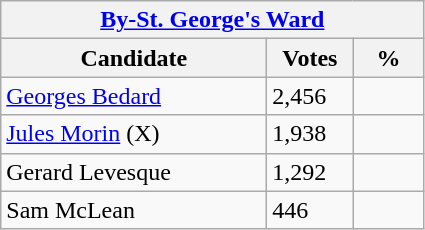<table class="wikitable">
<tr>
<th colspan="3"><a href='#'>By-St. George's Ward</a></th>
</tr>
<tr>
<th style="width: 170px">Candidate</th>
<th style="width: 50px">Votes</th>
<th style="width: 40px">%</th>
</tr>
<tr>
<td><a href='#'>Georges Bedard</a></td>
<td>2,456</td>
<td></td>
</tr>
<tr>
<td><a href='#'>Jules Morin</a> (X)</td>
<td>1,938</td>
<td></td>
</tr>
<tr>
<td>Gerard Levesque</td>
<td>1,292</td>
<td></td>
</tr>
<tr>
<td>Sam McLean</td>
<td>446</td>
<td></td>
</tr>
</table>
